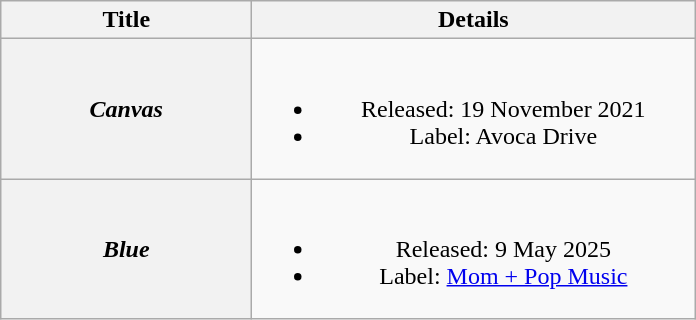<table class="wikitable plainrowheaders" style="text-align:center;">
<tr>
<th scope="col" style="width:10em;">Title</th>
<th scope="col" style="width:18em;">Details</th>
</tr>
<tr>
<th scope="row"><em>Canvas</em></th>
<td><br><ul><li>Released: 19 November 2021</li><li>Label: Avoca Drive</li></ul></td>
</tr>
<tr>
<th scope="row"><em>Blue</em></th>
<td><br><ul><li>Released: 9 May 2025</li><li>Label: <a href='#'>Mom + Pop Music</a></li></ul></td>
</tr>
</table>
